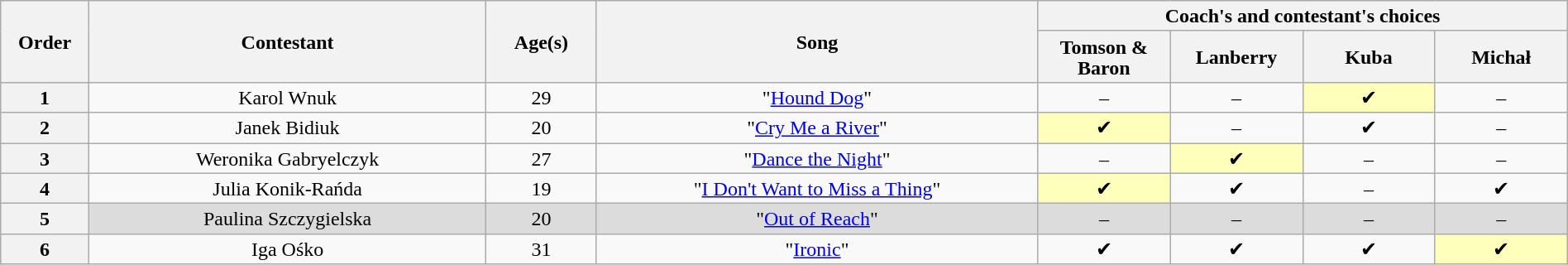<table class="wikitable" style="text-align:center; line-height:17px; width:100%">
<tr>
<th scope="col" rowspan="2" style="width:04%">Order</th>
<th scope="col" rowspan="2" style="width:18%">Contestant</th>
<th scope="col" rowspan="2" style="width:05%">Age(s)</th>
<th scope="col" rowspan="2" style="width:20%">Song</th>
<th scope="col" colspan="4" style="width:24%">Coach's and contestant's choices</th>
</tr>
<tr>
<th style="width:06%">Tomson & Baron</th>
<th style="width:06%">Lanberry</th>
<th style="width:06%">Kuba</th>
<th style="width:06%">Michał</th>
</tr>
<tr>
<th>1</th>
<td>Karol Wnuk</td>
<td>29</td>
<td>"<a href='#'>Hound Dog</a>"</td>
<td>–</td>
<td>–</td>
<td style="background:#ffffbc">✔</td>
<td>–</td>
</tr>
<tr>
<th>2</th>
<td>Janek Bidiuk</td>
<td>20</td>
<td>"<a href='#'>Cry Me a River</a>"</td>
<td style="background:#ffffbc">✔</td>
<td>–</td>
<td>✔</td>
<td>–</td>
</tr>
<tr>
<th>3</th>
<td>Weronika Gabryelczyk</td>
<td>27</td>
<td>"<a href='#'>Dance the Night</a>"</td>
<td>–</td>
<td style="background:#ffffbc">✔</td>
<td>–</td>
<td>–</td>
</tr>
<tr>
<th>4</th>
<td>Julia Konik-Rańda</td>
<td>19</td>
<td>"<a href='#'>I Don't Want to Miss a Thing</a>"</td>
<td style="background:#ffffbc">✔</td>
<td>✔</td>
<td>–</td>
<td>✔</td>
</tr>
<tr style="background:#DCDCDC">
<th>5</th>
<td>Paulina Szczygielska</td>
<td>20</td>
<td>"<a href='#'>Out of Reach</a>"</td>
<td>–</td>
<td>–</td>
<td>–</td>
<td>–</td>
</tr>
<tr>
<th>6</th>
<td>Iga Ośko</td>
<td>31</td>
<td>"<a href='#'>Ironic</a>"</td>
<td>✔</td>
<td>✔</td>
<td>✔</td>
<td style="background:#ffffbc">✔</td>
</tr>
</table>
